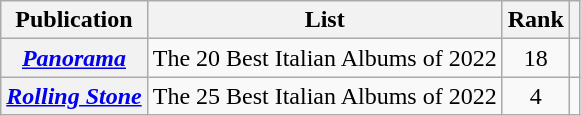<table class="wikitable sortable plainrowheaders">
<tr>
<th scope="col">Publication</th>
<th scope="col" class="unsortable">List</th>
<th scope="col" data-sort-type="number">Rank</th>
<th scope="col" class="unsortable"></th>
</tr>
<tr>
<th scope="row"><em><a href='#'>Panorama</a></em></th>
<td>The 20 Best Italian Albums of 2022</td>
<td style="text-align: center;">18</td>
<td style="text-align: center;"></td>
</tr>
<tr>
<th scope="row"><em><a href='#'>Rolling Stone</a></em></th>
<td>The 25 Best Italian Albums of 2022</td>
<td style="text-align: center;">4</td>
<td style="text-align: center;"></td>
</tr>
</table>
